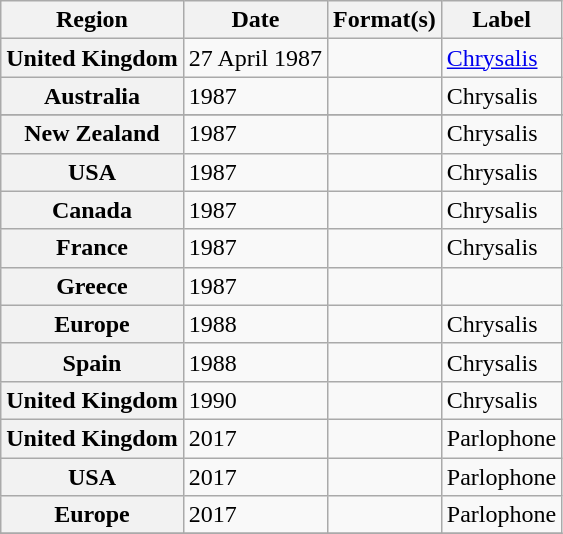<table class="wikitable plainrowheaders">
<tr>
<th scope="col">Region</th>
<th scope="col">Date</th>
<th scope="col">Format(s)</th>
<th scope="col">Label</th>
</tr>
<tr>
<th scope="row">United Kingdom</th>
<td rowspan="1">27 April 1987</td>
<td rowspan="1"></td>
<td rowspan="1"><a href='#'>Chrysalis</a></td>
</tr>
<tr>
<th scope="row">Australia</th>
<td rowspan="1">1987</td>
<td rowspan="1"></td>
<td rowspan="1">Chrysalis</td>
</tr>
<tr>
</tr>
<tr>
<th scope="row">New Zealand</th>
<td rowspan="1">1987</td>
<td rowspan="1"></td>
<td rowspan="1">Chrysalis</td>
</tr>
<tr>
<th scope="row">USA</th>
<td rowspan="1">1987</td>
<td rowspan="1"></td>
<td rowspan="1">Chrysalis</td>
</tr>
<tr>
<th scope="row">Canada</th>
<td rowspan="1">1987</td>
<td rowspan="1"></td>
<td rowspan="1">Chrysalis</td>
</tr>
<tr>
<th scope="row">France</th>
<td rowspan="1">1987</td>
<td rowspan="1"></td>
<td rowspan="1">Chrysalis</td>
</tr>
<tr>
<th scope="row">Greece</th>
<td rowspan="1">1987</td>
<td rowspan="1"></td>
<td rowspan="1"></td>
</tr>
<tr>
<th scope="row">Europe</th>
<td rowspan="1">1988</td>
<td rowspan="1"></td>
<td rowspan="1">Chrysalis</td>
</tr>
<tr>
<th scope="row">Spain</th>
<td rowspan="1">1988</td>
<td rowspan="1"></td>
<td rowspan="1">Chrysalis</td>
</tr>
<tr>
<th scope="row">United Kingdom</th>
<td rowspan="1">1990</td>
<td rowspan="1"></td>
<td rowspan="1">Chrysalis</td>
</tr>
<tr>
<th scope="row">United Kingdom</th>
<td rowspan="1">2017</td>
<td rowspan="1"></td>
<td rowspan="1">Parlophone</td>
</tr>
<tr>
<th scope="row">USA</th>
<td rowspan="1">2017</td>
<td rowspan="1"></td>
<td rowspan="1">Parlophone</td>
</tr>
<tr>
<th scope="row">Europe</th>
<td rowspan="1">2017</td>
<td rowspan="1"></td>
<td rowspan="1">Parlophone</td>
</tr>
<tr>
</tr>
</table>
